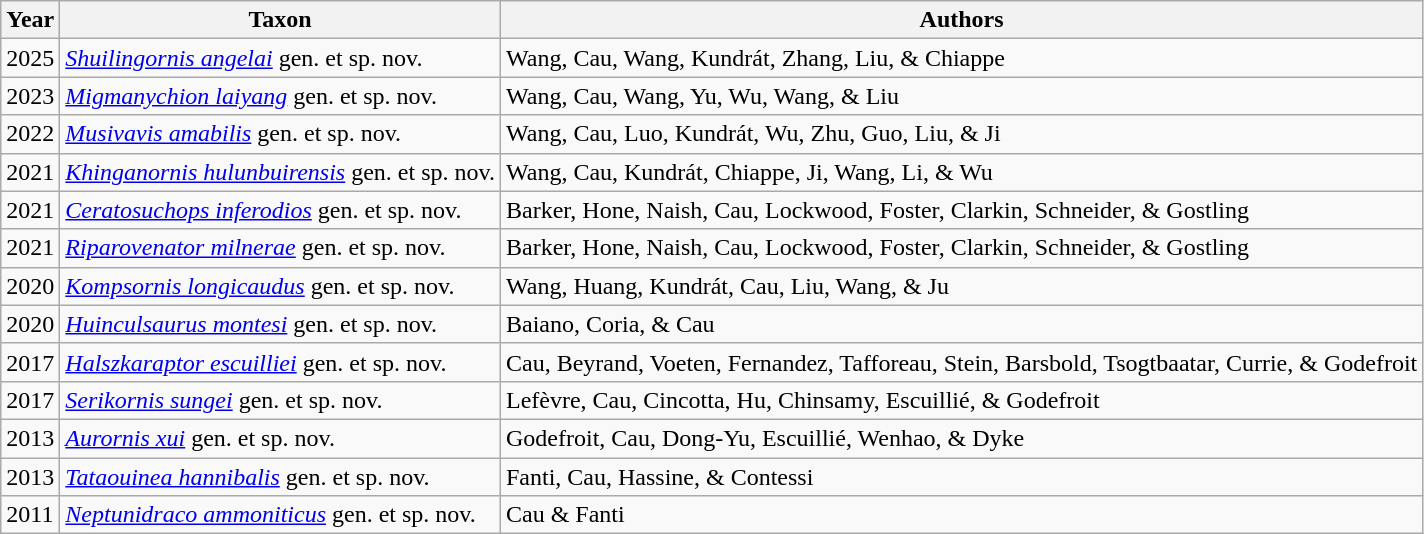<table class="wikitable sortable">
<tr>
<th>Year</th>
<th>Taxon</th>
<th>Authors</th>
</tr>
<tr>
<td>2025</td>
<td><em><a href='#'>Shuilingornis angelai</a></em> gen. et sp. nov.</td>
<td>Wang, Cau, Wang, Kundrát, Zhang, Liu, & Chiappe</td>
</tr>
<tr>
<td>2023</td>
<td><em><a href='#'>Migmanychion laiyang</a></em> gen. et sp. nov.</td>
<td>Wang, Cau, Wang, Yu, Wu, Wang, & Liu</td>
</tr>
<tr>
<td>2022</td>
<td><em><a href='#'>Musivavis amabilis</a></em> gen. et sp. nov.</td>
<td>Wang, Cau, Luo, Kundrát, Wu, Zhu, Guo, Liu, & Ji</td>
</tr>
<tr>
<td>2021</td>
<td><em><a href='#'>Khinganornis hulunbuirensis</a></em> gen. et sp. nov.</td>
<td>Wang, Cau, Kundrát, Chiappe, Ji, Wang, Li, & Wu</td>
</tr>
<tr>
<td>2021</td>
<td><em><a href='#'>Ceratosuchops inferodios</a></em> gen. et sp. nov.</td>
<td>Barker, Hone, Naish, Cau, Lockwood, Foster, Clarkin, Schneider, & Gostling</td>
</tr>
<tr>
<td>2021</td>
<td><em><a href='#'>Riparovenator milnerae</a></em> gen. et sp. nov.</td>
<td>Barker, Hone, Naish, Cau, Lockwood, Foster, Clarkin, Schneider, & Gostling</td>
</tr>
<tr>
<td>2020</td>
<td><em><a href='#'>Kompsornis longicaudus</a></em> gen. et sp. nov.</td>
<td>Wang, Huang, Kundrát, Cau, Liu, Wang, & Ju</td>
</tr>
<tr>
<td>2020</td>
<td><em><a href='#'>Huinculsaurus montesi</a></em> gen. et sp. nov.</td>
<td>Baiano, Coria, & Cau</td>
</tr>
<tr>
<td>2017</td>
<td><em><a href='#'>Halszkaraptor escuilliei</a></em> gen. et sp. nov.</td>
<td>Cau, Beyrand, Voeten, Fernandez, Tafforeau, Stein, Barsbold, Tsogtbaatar, Currie, & Godefroit</td>
</tr>
<tr>
<td>2017</td>
<td><em><a href='#'>Serikornis sungei</a></em> gen. et sp. nov.</td>
<td>Lefèvre, Cau, Cincotta, Hu, Chinsamy, Escuillié, & Godefroit</td>
</tr>
<tr>
<td>2013</td>
<td><em><a href='#'>Aurornis xui</a></em> gen. et sp. nov.</td>
<td>Godefroit, Cau, Dong-Yu, Escuillié, Wenhao, & Dyke</td>
</tr>
<tr>
<td>2013</td>
<td><em><a href='#'>Tataouinea hannibalis</a></em> gen. et sp. nov.</td>
<td>Fanti, Cau, Hassine, & Contessi</td>
</tr>
<tr>
<td>2011</td>
<td><em><a href='#'>Neptunidraco ammoniticus</a></em> gen. et sp. nov.</td>
<td>Cau & Fanti</td>
</tr>
</table>
